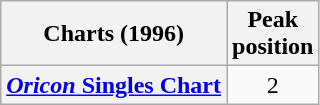<table class="wikitable plainrowheaders sortable">
<tr>
<th>Charts (1996)</th>
<th>Peak<br>position</th>
</tr>
<tr>
<th scope="row"><a href='#'><em>Oricon</em> Singles Chart</a></th>
<td style="text-align:center;">2</td>
</tr>
</table>
